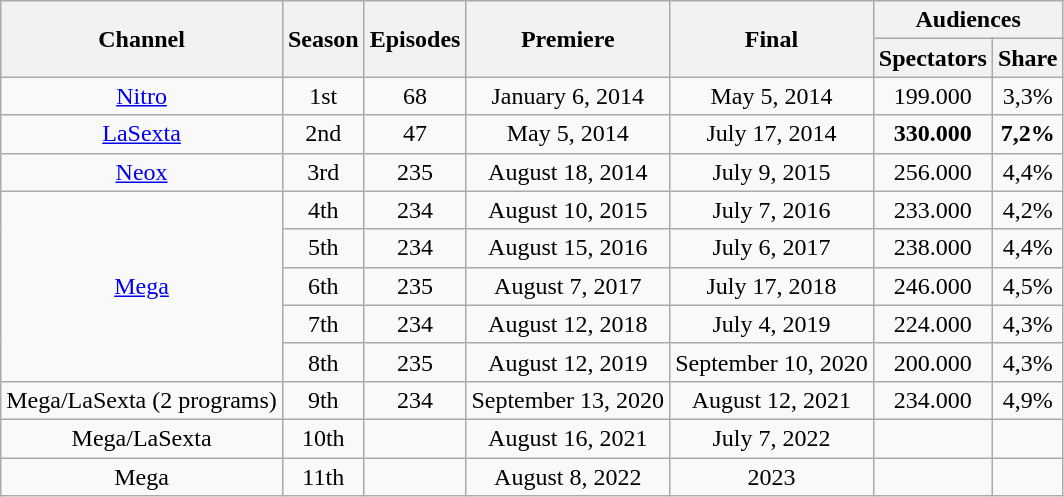<table class="wikitable" style="text-align:center">
<tr>
<th rowspan="2">Channel</th>
<th rowspan="2">Season</th>
<th rowspan="2">Episodes</th>
<th rowspan="2">Premiere</th>
<th rowspan="2">Final</th>
<th colspan="2">Audiences</th>
</tr>
<tr>
<th>Spectators</th>
<th>Share</th>
</tr>
<tr>
<td><a href='#'>Nitro</a></td>
<td>1st</td>
<td>68</td>
<td>January 6, 2014</td>
<td>May 5, 2014</td>
<td>199.000</td>
<td>3,3%</td>
</tr>
<tr>
<td><a href='#'>LaSexta</a></td>
<td>2nd</td>
<td>47</td>
<td>May 5, 2014</td>
<td>July 17, 2014</td>
<td><strong>330.000</strong></td>
<td><strong>7,2%</strong></td>
</tr>
<tr>
<td><a href='#'>Neox</a></td>
<td>3rd</td>
<td>235</td>
<td>August 18, 2014</td>
<td>July 9, 2015</td>
<td>256.000</td>
<td>4,4%</td>
</tr>
<tr>
<td rowspan="5"><a href='#'>Mega</a></td>
<td>4th</td>
<td>234</td>
<td>August 10, 2015</td>
<td>July 7, 2016</td>
<td>233.000</td>
<td>4,2%</td>
</tr>
<tr>
<td>5th</td>
<td>234</td>
<td>August 15, 2016</td>
<td>July 6, 2017</td>
<td>238.000</td>
<td>4,4%</td>
</tr>
<tr>
<td>6th</td>
<td>235</td>
<td>August 7, 2017</td>
<td>July 17, 2018</td>
<td>246.000</td>
<td>4,5%</td>
</tr>
<tr>
<td>7th</td>
<td>234</td>
<td>August 12, 2018</td>
<td>July 4, 2019</td>
<td>224.000</td>
<td>4,3%</td>
</tr>
<tr>
<td>8th</td>
<td>235</td>
<td>August 12, 2019</td>
<td>September 10, 2020</td>
<td>200.000</td>
<td>4,3%</td>
</tr>
<tr>
<td>Mega/LaSexta (2 programs)</td>
<td>9th</td>
<td>234</td>
<td>September 13, 2020</td>
<td>August 12, 2021</td>
<td>234.000</td>
<td>4,9%</td>
</tr>
<tr>
<td>Mega/LaSexta</td>
<td>10th</td>
<td></td>
<td>August 16, 2021</td>
<td>July 7, 2022</td>
<td></td>
<td></td>
</tr>
<tr>
<td>Mega</td>
<td>11th</td>
<td></td>
<td>August 8, 2022</td>
<td>2023</td>
<td></td>
<td></td>
</tr>
</table>
